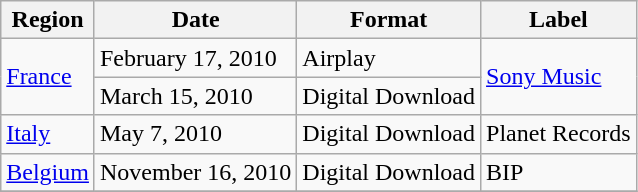<table class="wikitable">
<tr>
<th>Region</th>
<th>Date</th>
<th>Format</th>
<th>Label</th>
</tr>
<tr>
<td rowspan="2"><a href='#'>France</a></td>
<td>February 17, 2010</td>
<td>Airplay</td>
<td rowspan="2"><a href='#'>Sony Music</a></td>
</tr>
<tr>
<td>March 15, 2010</td>
<td>Digital Download</td>
</tr>
<tr>
<td rowspan="1"><a href='#'>Italy</a></td>
<td>May 7, 2010</td>
<td>Digital Download</td>
<td rowspan="1">Planet Records</td>
</tr>
<tr>
<td rowspan="1"><a href='#'>Belgium</a></td>
<td>November 16, 2010</td>
<td>Digital Download</td>
<td rowspan="1">BIP</td>
</tr>
<tr>
</tr>
</table>
